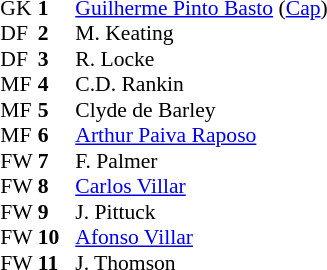<table style="font-size: 90%" cellspacing="0" cellpadding="0" align=center>
<tr>
<td colspan="4"></td>
</tr>
<tr>
<th width=25></th>
<th width=25></th>
</tr>
<tr>
<td>GK</td>
<td><strong>1</strong></td>
<td> <a href='#'>Guilherme Pinto Basto</a> (<a href='#'>Cap</a>)</td>
</tr>
<tr>
<td>DF</td>
<td><strong>2</strong></td>
<td> M. Keating</td>
</tr>
<tr>
<td>DF</td>
<td><strong>3</strong></td>
<td> R. Locke</td>
</tr>
<tr>
<td>MF</td>
<td><strong>4</strong></td>
<td> C.D. Rankin</td>
</tr>
<tr>
<td>MF</td>
<td><strong>5</strong></td>
<td> Clyde de Barley</td>
</tr>
<tr>
<td>MF</td>
<td><strong>6</strong></td>
<td> <a href='#'>Arthur Paiva Raposo</a></td>
</tr>
<tr>
<td>FW</td>
<td><strong>7</strong></td>
<td> F. Palmer</td>
</tr>
<tr>
<td>FW</td>
<td><strong>8</strong></td>
<td> <a href='#'>Carlos Villar</a></td>
</tr>
<tr>
<td>FW</td>
<td><strong>9</strong></td>
<td> J. Pittuck</td>
</tr>
<tr>
<td>FW</td>
<td><strong>10</strong></td>
<td> <a href='#'>Afonso Villar</a></td>
</tr>
<tr>
<td>FW</td>
<td><strong>11</strong></td>
<td> J. Thomson</td>
</tr>
<tr>
</tr>
</table>
